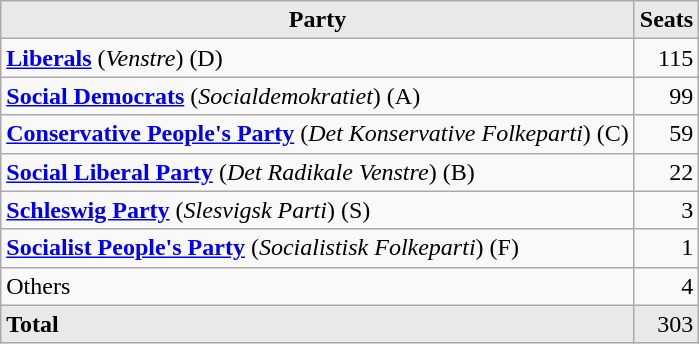<table class="wikitable">
<tr>
<th style="background-color:#E9E9E9">Party</th>
<th style="background-color:#E9E9E9">Seats</th>
</tr>
<tr>
<td><strong><a href='#'>Liberals</a></strong> (<em>Venstre</em>) (D)</td>
<td align="right">115</td>
</tr>
<tr>
<td><strong><a href='#'>Social Democrats</a></strong> (<em>Socialdemokratiet</em>) (A)</td>
<td align="right">99</td>
</tr>
<tr>
<td><strong><a href='#'>Conservative People's Party</a></strong> (<em>Det Konservative Folkeparti</em>) (C)</td>
<td align="right">59</td>
</tr>
<tr>
<td><strong><a href='#'>Social Liberal Party</a></strong> (<em>Det Radikale Venstre</em>) (B)</td>
<td align="right">22</td>
</tr>
<tr>
<td><strong><a href='#'>Schleswig Party</a></strong> (<em>Slesvigsk Parti</em>) (S)</td>
<td align="right">3</td>
</tr>
<tr>
<td><strong><a href='#'>Socialist People's Party</a></strong> (<em>Socialistisk Folkeparti</em>) (F)</td>
<td align="right">1</td>
</tr>
<tr>
<td>Others</td>
<td align="right">4</td>
</tr>
<tr>
<td style="background-color:#E9E9E9"><strong>Total</strong></td>
<td align="right" style="background-color:#E9E9E9">303</td>
</tr>
</table>
